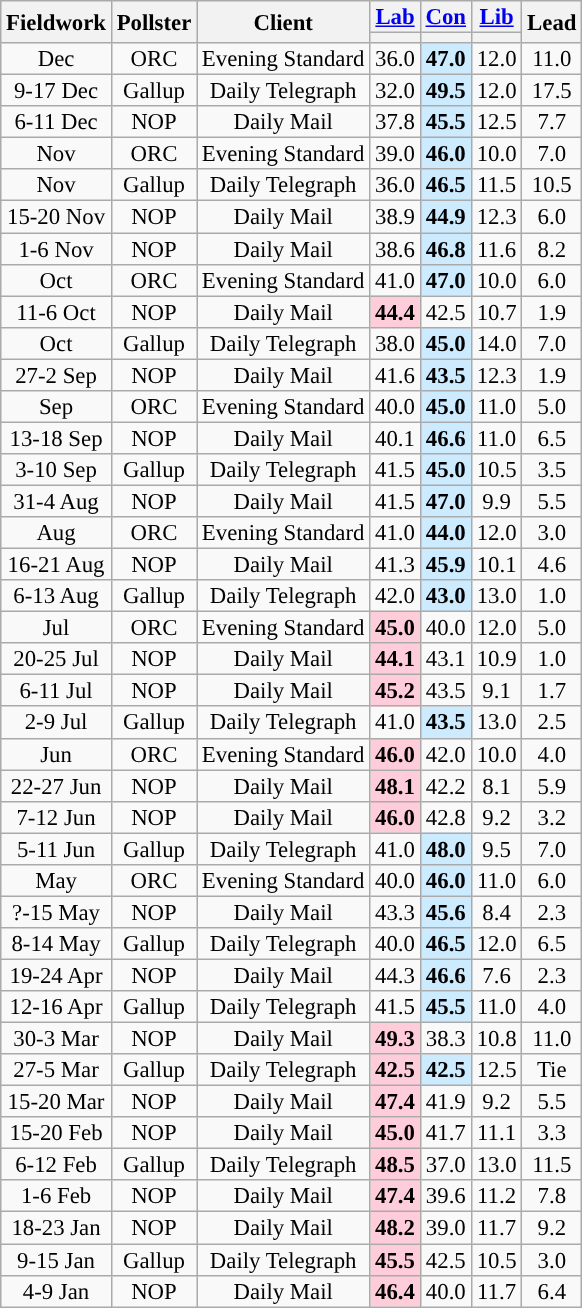<table class="wikitable sortable mw-datatable" style="text-align: center; line-height: 14px; font-size: 95%;">
<tr>
<th rowspan="2">Fieldwork</th>
<th rowspan="2">Pollster</th>
<th rowspan="2">Client</th>
<th><a href='#'>Lab</a></th>
<th><a href='#'>Con</a></th>
<th><a href='#'>Lib</a></th>
<th rowspan="2">Lead</th>
</tr>
<tr>
<th style="background:"></th>
<th style="background:"></th>
<th style="background:"></th>
</tr>
<tr>
<td>Dec</td>
<td>ORC</td>
<td>Evening Standard</td>
<td>36.0</td>
<td style="background:#CCEBFF;"><strong>47.0</strong></td>
<td>12.0</td>
<td style="background:">11.0</td>
</tr>
<tr>
<td>9-17 Dec</td>
<td>Gallup</td>
<td>Daily Telegraph</td>
<td>32.0</td>
<td style="background:#CCEBFF;"><strong>49.5</strong></td>
<td>12.0</td>
<td style="background:">17.5</td>
</tr>
<tr>
<td>6-11 Dec</td>
<td>NOP</td>
<td>Daily Mail</td>
<td>37.8</td>
<td style="background:#CCEBFF;"><strong>45.5</strong></td>
<td>12.5</td>
<td style="background:">7.7</td>
</tr>
<tr>
<td>Nov</td>
<td>ORC</td>
<td>Evening Standard</td>
<td>39.0</td>
<td style="background:#CCEBFF;"><strong>46.0</strong></td>
<td>10.0</td>
<td style="background:">7.0</td>
</tr>
<tr>
<td>Nov</td>
<td>Gallup</td>
<td>Daily Telegraph</td>
<td>36.0</td>
<td style="background:#CCEBFF;"><strong>46.5</strong></td>
<td>11.5</td>
<td style="background:">10.5</td>
</tr>
<tr>
<td>15-20 Nov</td>
<td>NOP</td>
<td>Daily Mail</td>
<td>38.9</td>
<td style="background:#CCEBFF;"><strong>44.9</strong></td>
<td>12.3</td>
<td style="background:">6.0</td>
</tr>
<tr>
<td>1-6 Nov</td>
<td>NOP</td>
<td>Daily Mail</td>
<td>38.6</td>
<td style="background:#CCEBFF;"><strong>46.8</strong></td>
<td>11.6</td>
<td style="background:">8.2</td>
</tr>
<tr>
<td>Oct</td>
<td>ORC</td>
<td>Evening Standard</td>
<td>41.0</td>
<td style="background:#CCEBFF;"><strong>47.0</strong></td>
<td>10.0</td>
<td style="background:">6.0</td>
</tr>
<tr>
<td>11-6 Oct</td>
<td>NOP</td>
<td>Daily Mail</td>
<td style="background:#FFCCDA;"><strong>44.4</strong></td>
<td>42.5</td>
<td>10.7</td>
<td style="background:">1.9</td>
</tr>
<tr>
<td>Oct</td>
<td>Gallup</td>
<td>Daily Telegraph</td>
<td>38.0</td>
<td style="background:#CCEBFF;"><strong>45.0</strong></td>
<td>14.0</td>
<td style="background:">7.0</td>
</tr>
<tr>
<td>27-2 Sep</td>
<td>NOP</td>
<td>Daily Mail</td>
<td>41.6</td>
<td style="background:#CCEBFF;"><strong>43.5</strong></td>
<td>12.3</td>
<td style="background:">1.9</td>
</tr>
<tr>
<td>Sep</td>
<td>ORC</td>
<td>Evening Standard</td>
<td>40.0</td>
<td style="background:#CCEBFF;"><strong>45.0</strong></td>
<td>11.0</td>
<td style="background:">5.0</td>
</tr>
<tr>
<td>13-18 Sep</td>
<td>NOP</td>
<td>Daily Mail</td>
<td>40.1</td>
<td style="background:#CCEBFF;"><strong>46.6</strong></td>
<td>11.0</td>
<td style="background:">6.5</td>
</tr>
<tr>
<td>3-10 Sep</td>
<td>Gallup</td>
<td>Daily Telegraph</td>
<td>41.5</td>
<td style="background:#CCEBFF;"><strong>45.0</strong></td>
<td>10.5</td>
<td style="background:">3.5</td>
</tr>
<tr>
<td>31-4 Aug</td>
<td>NOP</td>
<td>Daily Mail</td>
<td>41.5</td>
<td style="background:#CCEBFF;"><strong>47.0</strong></td>
<td>9.9</td>
<td style="background:">5.5</td>
</tr>
<tr>
<td>Aug</td>
<td>ORC</td>
<td>Evening Standard</td>
<td>41.0</td>
<td style="background:#CCEBFF;"><strong>44.0</strong></td>
<td>12.0</td>
<td style="background:">3.0</td>
</tr>
<tr>
<td>16-21 Aug</td>
<td>NOP</td>
<td>Daily Mail</td>
<td>41.3</td>
<td style="background:#CCEBFF;"><strong>45.9</strong></td>
<td>10.1</td>
<td style="background:">4.6</td>
</tr>
<tr>
<td>6-13 Aug</td>
<td>Gallup</td>
<td>Daily Telegraph</td>
<td>42.0</td>
<td style="background:#CCEBFF;"><strong>43.0</strong></td>
<td>13.0</td>
<td style="background:">1.0</td>
</tr>
<tr>
<td>Jul</td>
<td>ORC</td>
<td>Evening Standard</td>
<td style="background:#FFCCDA;"><strong>45.0</strong></td>
<td>40.0</td>
<td>12.0</td>
<td style="background:">5.0</td>
</tr>
<tr>
<td>20-25 Jul</td>
<td>NOP</td>
<td>Daily Mail</td>
<td style="background:#FFCCDA;"><strong>44.1</strong></td>
<td>43.1</td>
<td>10.9</td>
<td style="background:">1.0</td>
</tr>
<tr>
<td>6-11 Jul</td>
<td>NOP</td>
<td>Daily Mail</td>
<td style="background:#FFCCDA;"><strong>45.2</strong></td>
<td>43.5</td>
<td>9.1</td>
<td style="background:">1.7</td>
</tr>
<tr>
<td>2-9 Jul</td>
<td>Gallup</td>
<td>Daily Telegraph</td>
<td>41.0</td>
<td style="background:#CCEBFF;"><strong>43.5</strong></td>
<td>13.0</td>
<td style="background:">2.5</td>
</tr>
<tr>
<td>Jun</td>
<td>ORC</td>
<td>Evening Standard</td>
<td style="background:#FFCCDA;"><strong>46.0</strong></td>
<td>42.0</td>
<td>10.0</td>
<td style="background:">4.0</td>
</tr>
<tr>
<td>22-27 Jun</td>
<td>NOP</td>
<td>Daily Mail</td>
<td style="background:#FFCCDA;"><strong>48.1</strong></td>
<td>42.2</td>
<td>8.1</td>
<td style="background:">5.9</td>
</tr>
<tr>
<td>7-12 Jun</td>
<td>NOP</td>
<td>Daily Mail</td>
<td style="background:#FFCCDA;"><strong>46.0</strong></td>
<td>42.8</td>
<td>9.2</td>
<td style="background:">3.2</td>
</tr>
<tr>
<td>5-11 Jun</td>
<td>Gallup</td>
<td>Daily Telegraph</td>
<td>41.0</td>
<td style="background:#CCEBFF;"><strong>48.0</strong></td>
<td>9.5</td>
<td style="background:">7.0</td>
</tr>
<tr>
<td>May</td>
<td>ORC</td>
<td>Evening Standard</td>
<td>40.0</td>
<td style="background:#CCEBFF;"><strong>46.0</strong></td>
<td>11.0</td>
<td style="background:">6.0</td>
</tr>
<tr>
<td>?-15 May</td>
<td>NOP</td>
<td>Daily Mail</td>
<td>43.3</td>
<td style="background:#CCEBFF;"><strong>45.6</strong></td>
<td>8.4</td>
<td style="background:">2.3</td>
</tr>
<tr>
<td>8-14 May</td>
<td>Gallup</td>
<td>Daily Telegraph</td>
<td>40.0</td>
<td style="background:#CCEBFF;"><strong>46.5</strong></td>
<td>12.0</td>
<td style="background:">6.5</td>
</tr>
<tr>
<td>19-24 Apr</td>
<td>NOP</td>
<td>Daily Mail</td>
<td>44.3</td>
<td style="background:#CCEBFF;"><strong>46.6</strong></td>
<td>7.6</td>
<td style="background:">2.3</td>
</tr>
<tr>
<td>12-16 Apr</td>
<td>Gallup</td>
<td>Daily Telegraph</td>
<td>41.5</td>
<td style="background:#CCEBFF;"><strong>45.5</strong></td>
<td>11.0</td>
<td style="background:">4.0</td>
</tr>
<tr>
<td>30-3 Mar</td>
<td>NOP</td>
<td>Daily Mail</td>
<td style="background:#FFCCDA;"><strong>49.3</strong></td>
<td>38.3</td>
<td>10.8</td>
<td style="background:">11.0</td>
</tr>
<tr>
<td>27-5 Mar</td>
<td>Gallup</td>
<td>Daily Telegraph</td>
<td style="background:#FFCCDA;"><strong>42.5</strong></td>
<td style="background:#CCEBFF;"><strong>42.5</strong></td>
<td>12.5</td>
<td>Tie</td>
</tr>
<tr>
<td>15-20 Mar</td>
<td>NOP</td>
<td>Daily Mail</td>
<td style="background:#FFCCDA;"><strong>47.4</strong></td>
<td>41.9</td>
<td>9.2</td>
<td style="background:">5.5</td>
</tr>
<tr>
<td>15-20 Feb</td>
<td>NOP</td>
<td>Daily Mail</td>
<td style="background:#FFCCDA;"><strong>45.0</strong></td>
<td>41.7</td>
<td>11.1</td>
<td style="background:">3.3</td>
</tr>
<tr>
<td>6-12 Feb</td>
<td>Gallup</td>
<td>Daily Telegraph</td>
<td style="background:#FFCCDA;"><strong>48.5</strong></td>
<td>37.0</td>
<td>13.0</td>
<td style="background:">11.5</td>
</tr>
<tr>
<td>1-6 Feb</td>
<td>NOP</td>
<td>Daily Mail</td>
<td style="background:#FFCCDA;"><strong>47.4</strong></td>
<td>39.6</td>
<td>11.2</td>
<td style="background:">7.8</td>
</tr>
<tr>
<td>18-23 Jan</td>
<td>NOP</td>
<td>Daily Mail</td>
<td style="background:#FFCCDA;"><strong>48.2</strong></td>
<td>39.0</td>
<td>11.7</td>
<td style="background:">9.2</td>
</tr>
<tr>
<td>9-15 Jan</td>
<td>Gallup</td>
<td>Daily Telegraph</td>
<td style="background:#FFCCDA;"><strong>45.5</strong></td>
<td>42.5</td>
<td>10.5</td>
<td style="background:">3.0</td>
</tr>
<tr>
<td>4-9 Jan</td>
<td>NOP</td>
<td>Daily Mail</td>
<td style="background:#FFCCDA;"><strong>46.4</strong></td>
<td>40.0</td>
<td>11.7</td>
<td style="background:">6.4</td>
</tr>
</table>
